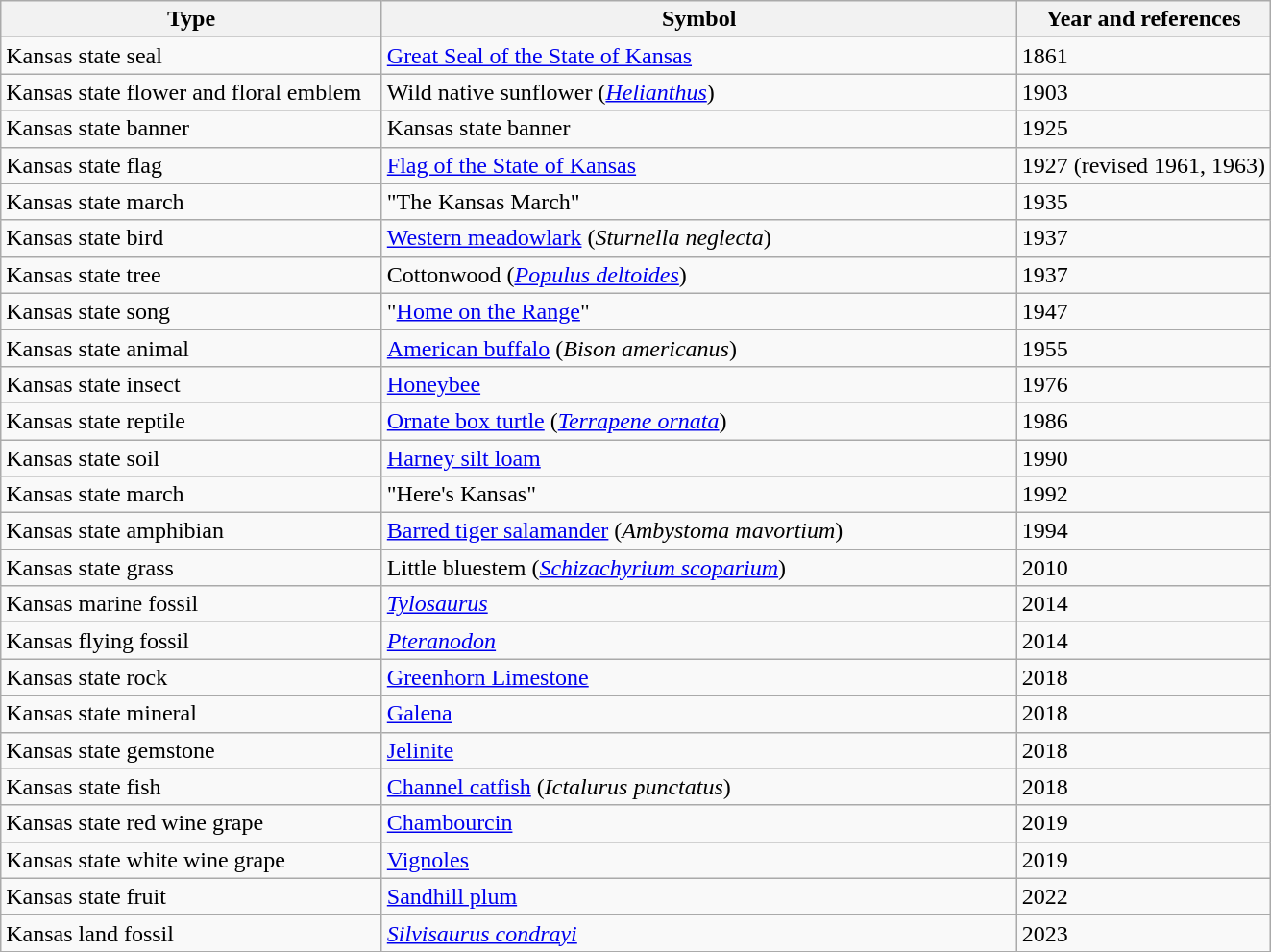<table class="wikitable">
<tr>
<th width="30%">Type</th>
<th width="50%">Symbol</th>
<th width="20%">Year and references</th>
</tr>
<tr>
<td>Kansas state seal</td>
<td><a href='#'>Great Seal of the State of Kansas</a></td>
<td>1861</td>
</tr>
<tr>
<td>Kansas state flower and floral emblem</td>
<td>Wild native sunflower (<em><a href='#'>Helianthus</a></em>)</td>
<td>1903</td>
</tr>
<tr>
<td>Kansas state banner</td>
<td>Kansas state banner</td>
<td>1925</td>
</tr>
<tr>
<td>Kansas state flag</td>
<td><a href='#'>Flag of the State of Kansas</a></td>
<td>1927 (revised 1961, 1963)</td>
</tr>
<tr>
<td>Kansas state march</td>
<td>"The Kansas March"</td>
<td>1935</td>
</tr>
<tr>
<td>Kansas state bird</td>
<td><a href='#'>Western meadowlark</a> (<em>Sturnella neglecta</em>)</td>
<td>1937</td>
</tr>
<tr>
<td>Kansas state tree</td>
<td>Cottonwood (<em><a href='#'>Populus deltoides</a></em>)</td>
<td>1937</td>
</tr>
<tr>
<td>Kansas state song</td>
<td>"<a href='#'>Home on the Range</a>"</td>
<td>1947</td>
</tr>
<tr>
<td>Kansas state animal</td>
<td><a href='#'>American buffalo</a> (<em>Bison americanus</em>)</td>
<td>1955</td>
</tr>
<tr>
<td>Kansas state insect</td>
<td><a href='#'>Honeybee</a></td>
<td>1976</td>
</tr>
<tr>
<td>Kansas state reptile</td>
<td><a href='#'>Ornate box turtle</a> (<em><a href='#'>Terrapene ornata</a></em>)</td>
<td>1986</td>
</tr>
<tr>
<td>Kansas state soil</td>
<td><a href='#'>Harney silt loam</a></td>
<td>1990</td>
</tr>
<tr>
<td>Kansas state march</td>
<td>"Here's Kansas"</td>
<td>1992</td>
</tr>
<tr>
<td>Kansas state amphibian</td>
<td><a href='#'>Barred tiger salamander</a> (<em>Ambystoma mavortium</em>)</td>
<td>1994</td>
</tr>
<tr>
<td>Kansas state grass</td>
<td>Little bluestem (<em><a href='#'>Schizachyrium scoparium</a></em>)</td>
<td>2010</td>
</tr>
<tr>
<td>Kansas marine fossil</td>
<td><em><a href='#'>Tylosaurus</a></em></td>
<td>2014</td>
</tr>
<tr>
<td>Kansas flying fossil</td>
<td><em><a href='#'>Pteranodon</a></em></td>
<td>2014</td>
</tr>
<tr>
<td>Kansas state rock</td>
<td><a href='#'>Greenhorn Limestone</a></td>
<td>2018</td>
</tr>
<tr>
<td>Kansas state mineral</td>
<td><a href='#'>Galena</a></td>
<td>2018</td>
</tr>
<tr>
<td>Kansas state gemstone</td>
<td><a href='#'>Jelinite</a></td>
<td>2018</td>
</tr>
<tr>
<td>Kansas state fish</td>
<td><a href='#'>Channel catfish</a> (<em>Ictalurus punctatus</em>)</td>
<td>2018</td>
</tr>
<tr>
<td>Kansas state red wine grape</td>
<td><a href='#'>Chambourcin</a></td>
<td>2019</td>
</tr>
<tr>
<td>Kansas state white wine grape</td>
<td><a href='#'>Vignoles</a></td>
<td>2019</td>
</tr>
<tr>
<td>Kansas state fruit</td>
<td><a href='#'> Sandhill plum</a></td>
<td>2022 </td>
</tr>
<tr>
<td>Kansas land fossil</td>
<td><em><a href='#'>Silvisaurus condrayi</a></em></td>
<td>2023 </td>
</tr>
<tr>
</tr>
</table>
